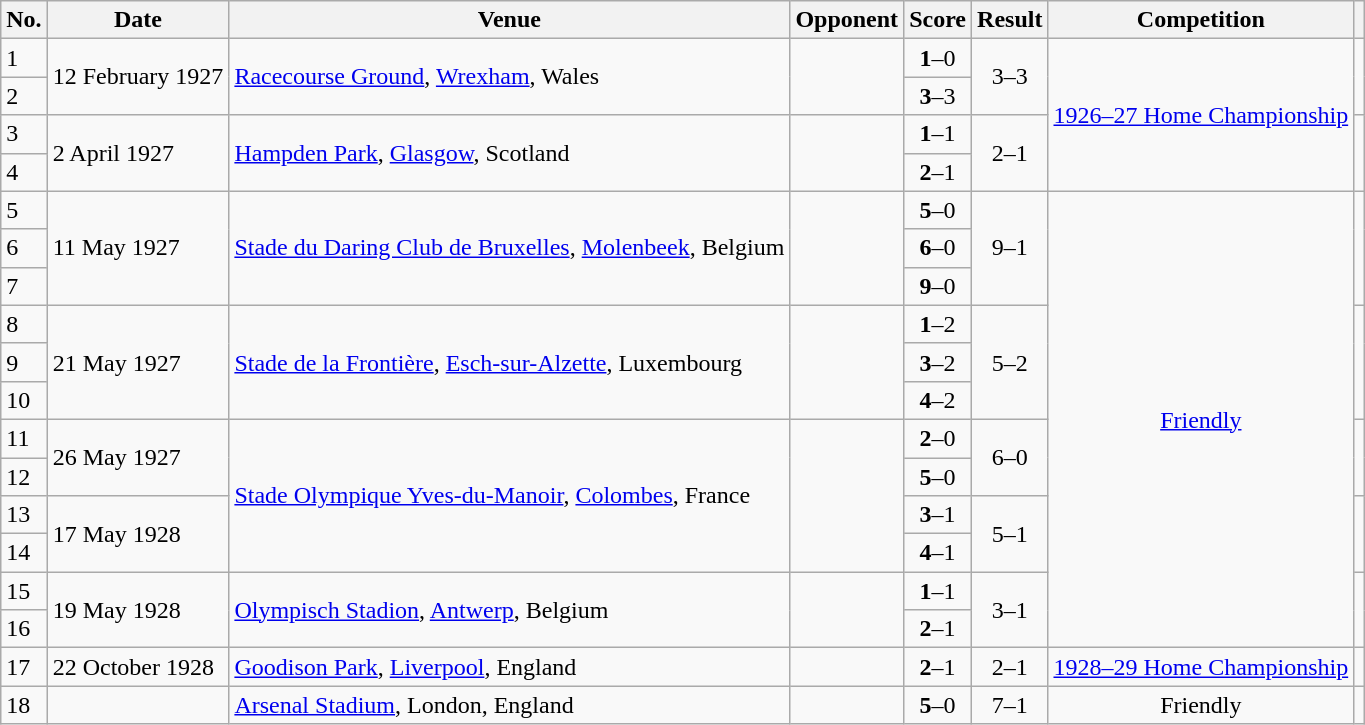<table class="wikitable sortable">
<tr>
<th scope="col">No.</th>
<th scope="col">Date</th>
<th scope="col">Venue</th>
<th scope="col">Opponent</th>
<th scope="col">Score</th>
<th scope="col">Result</th>
<th scope="col">Competition</th>
<th scope="col" class="unsortable"></th>
</tr>
<tr>
<td>1</td>
<td rowspan="2">12 February 1927</td>
<td rowspan="2"><a href='#'>Racecourse Ground</a>, <a href='#'>Wrexham</a>, Wales</td>
<td rowspan="2"></td>
<td align="center"><strong>1</strong>–0</td>
<td rowspan="2" style="text-align:center">3–3</td>
<td align="center" rowspan="4"><a href='#'>1926–27 Home Championship</a></td>
<td rowspan="2"></td>
</tr>
<tr>
<td>2</td>
<td align="center"><strong>3</strong>–3</td>
</tr>
<tr>
<td>3</td>
<td rowspan="2">2 April 1927</td>
<td rowspan="2"><a href='#'>Hampden Park</a>, <a href='#'>Glasgow</a>, Scotland</td>
<td rowspan="2"></td>
<td align="center"><strong>1</strong>–1</td>
<td rowspan="2" style="text-align:center">2–1</td>
<td rowspan="2"></td>
</tr>
<tr>
<td>4</td>
<td align="center"><strong>2</strong>–1</td>
</tr>
<tr>
<td>5</td>
<td rowspan="3">11 May 1927</td>
<td rowspan="3"><a href='#'>Stade du Daring Club de Bruxelles</a>, <a href='#'>Molenbeek</a>, Belgium</td>
<td rowspan="3"></td>
<td align="center"><strong>5</strong>–0</td>
<td rowspan="3" style="text-align:center">9–1</td>
<td align="center" rowspan="12"><a href='#'>Friendly</a></td>
<td rowspan="3"></td>
</tr>
<tr>
<td>6</td>
<td align="center"><strong>6</strong>–0</td>
</tr>
<tr>
<td>7</td>
<td align="center"><strong>9</strong>–0</td>
</tr>
<tr>
<td>8</td>
<td rowspan="3">21 May 1927</td>
<td rowspan="3"><a href='#'>Stade de la Frontière</a>, <a href='#'>Esch-sur-Alzette</a>, Luxembourg</td>
<td rowspan="3"></td>
<td align="center"><strong>1</strong>–2</td>
<td rowspan="3" style="text-align:center">5–2</td>
<td rowspan="3"></td>
</tr>
<tr>
<td>9</td>
<td align="center"><strong>3</strong>–2</td>
</tr>
<tr>
<td>10</td>
<td align="center"><strong>4</strong>–2</td>
</tr>
<tr>
<td>11</td>
<td rowspan="2">26 May 1927</td>
<td rowspan="4"><a href='#'>Stade Olympique Yves-du-Manoir</a>, <a href='#'>Colombes</a>, France</td>
<td rowspan="4"></td>
<td align="center"><strong>2</strong>–0</td>
<td rowspan="2" style="text-align:center">6–0</td>
<td rowspan="2"></td>
</tr>
<tr>
<td>12</td>
<td align="center"><strong>5</strong>–0</td>
</tr>
<tr>
<td>13</td>
<td rowspan="2">17 May 1928</td>
<td align="center"><strong>3</strong>–1</td>
<td rowspan="2" style="text-align:center">5–1</td>
<td rowspan="2"></td>
</tr>
<tr>
<td>14</td>
<td align="center"><strong>4</strong>–1</td>
</tr>
<tr>
<td>15</td>
<td rowspan="2">19 May 1928</td>
<td rowspan="2"><a href='#'>Olympisch Stadion</a>, <a href='#'>Antwerp</a>, Belgium</td>
<td rowspan="2"></td>
<td align="center"><strong>1</strong>–1</td>
<td rowspan="2" style="text-align:center">3–1</td>
<td rowspan="2"></td>
</tr>
<tr>
<td>16</td>
<td align="center"><strong>2</strong>–1</td>
</tr>
<tr>
<td>17</td>
<td>22 October 1928</td>
<td><a href='#'>Goodison Park</a>, <a href='#'>Liverpool</a>, England</td>
<td></td>
<td align="center"><strong>2</strong>–1</td>
<td align="center">2–1</td>
<td align="center"><a href='#'>1928–29 Home Championship</a></td>
<td></td>
</tr>
<tr>
<td>18</td>
<td></td>
<td><a href='#'>Arsenal Stadium</a>, London, England</td>
<td></td>
<td align="center"><strong>5</strong>–0</td>
<td align="center">7–1</td>
<td align="center">Friendly</td>
<td></td>
</tr>
</table>
